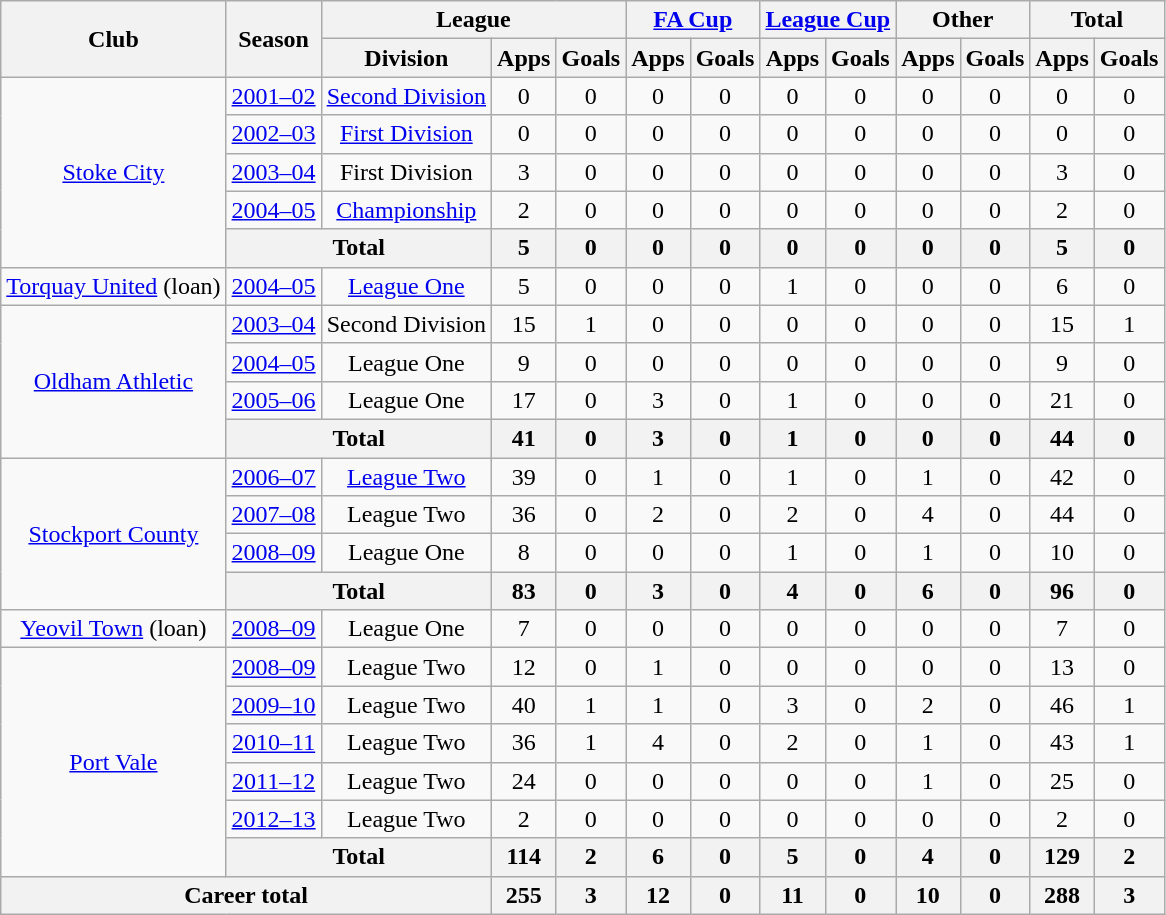<table class="wikitable" style="text-align:center">
<tr>
<th rowspan="2">Club</th>
<th rowspan="2">Season</th>
<th colspan="3">League</th>
<th colspan="2"><a href='#'>FA Cup</a></th>
<th colspan="2"><a href='#'>League Cup</a></th>
<th colspan="2">Other</th>
<th colspan="2">Total</th>
</tr>
<tr>
<th>Division</th>
<th>Apps</th>
<th>Goals</th>
<th>Apps</th>
<th>Goals</th>
<th>Apps</th>
<th>Goals</th>
<th>Apps</th>
<th>Goals</th>
<th>Apps</th>
<th>Goals</th>
</tr>
<tr>
<td rowspan="5"><a href='#'>Stoke City</a></td>
<td><a href='#'>2001–02</a></td>
<td><a href='#'>Second Division</a></td>
<td>0</td>
<td>0</td>
<td>0</td>
<td>0</td>
<td>0</td>
<td>0</td>
<td>0</td>
<td>0</td>
<td>0</td>
<td>0</td>
</tr>
<tr>
<td><a href='#'>2002–03</a></td>
<td><a href='#'>First Division</a></td>
<td>0</td>
<td>0</td>
<td>0</td>
<td>0</td>
<td>0</td>
<td>0</td>
<td>0</td>
<td>0</td>
<td>0</td>
<td>0</td>
</tr>
<tr>
<td><a href='#'>2003–04</a></td>
<td>First Division</td>
<td>3</td>
<td>0</td>
<td>0</td>
<td>0</td>
<td>0</td>
<td>0</td>
<td>0</td>
<td>0</td>
<td>3</td>
<td>0</td>
</tr>
<tr>
<td><a href='#'>2004–05</a></td>
<td><a href='#'>Championship</a></td>
<td>2</td>
<td>0</td>
<td>0</td>
<td>0</td>
<td>0</td>
<td>0</td>
<td>0</td>
<td>0</td>
<td>2</td>
<td>0</td>
</tr>
<tr>
<th colspan="2">Total</th>
<th>5</th>
<th>0</th>
<th>0</th>
<th>0</th>
<th>0</th>
<th>0</th>
<th>0</th>
<th>0</th>
<th>5</th>
<th>0</th>
</tr>
<tr>
<td><a href='#'>Torquay United</a> (loan)</td>
<td><a href='#'>2004–05</a></td>
<td><a href='#'>League One</a></td>
<td>5</td>
<td>0</td>
<td>0</td>
<td>0</td>
<td>1</td>
<td>0</td>
<td>0</td>
<td>0</td>
<td>6</td>
<td>0</td>
</tr>
<tr>
<td rowspan="4"><a href='#'>Oldham Athletic</a></td>
<td><a href='#'>2003–04</a></td>
<td>Second Division</td>
<td>15</td>
<td>1</td>
<td>0</td>
<td>0</td>
<td>0</td>
<td>0</td>
<td>0</td>
<td>0</td>
<td>15</td>
<td>1</td>
</tr>
<tr>
<td><a href='#'>2004–05</a></td>
<td>League One</td>
<td>9</td>
<td>0</td>
<td>0</td>
<td>0</td>
<td>0</td>
<td>0</td>
<td>0</td>
<td>0</td>
<td>9</td>
<td>0</td>
</tr>
<tr>
<td><a href='#'>2005–06</a></td>
<td>League One</td>
<td>17</td>
<td>0</td>
<td>3</td>
<td>0</td>
<td>1</td>
<td>0</td>
<td>0</td>
<td>0</td>
<td>21</td>
<td>0</td>
</tr>
<tr>
<th colspan="2">Total</th>
<th>41</th>
<th>0</th>
<th>3</th>
<th>0</th>
<th>1</th>
<th>0</th>
<th>0</th>
<th>0</th>
<th>44</th>
<th>0</th>
</tr>
<tr>
<td rowspan="4"><a href='#'>Stockport County</a></td>
<td><a href='#'>2006–07</a></td>
<td><a href='#'>League Two</a></td>
<td>39</td>
<td>0</td>
<td>1</td>
<td>0</td>
<td>1</td>
<td>0</td>
<td>1</td>
<td>0</td>
<td>42</td>
<td>0</td>
</tr>
<tr>
<td><a href='#'>2007–08</a></td>
<td>League Two</td>
<td>36</td>
<td>0</td>
<td>2</td>
<td>0</td>
<td>2</td>
<td>0</td>
<td>4</td>
<td>0</td>
<td>44</td>
<td>0</td>
</tr>
<tr>
<td><a href='#'>2008–09</a></td>
<td>League One</td>
<td>8</td>
<td>0</td>
<td>0</td>
<td>0</td>
<td>1</td>
<td>0</td>
<td>1</td>
<td>0</td>
<td>10</td>
<td>0</td>
</tr>
<tr>
<th colspan="2">Total</th>
<th>83</th>
<th>0</th>
<th>3</th>
<th>0</th>
<th>4</th>
<th>0</th>
<th>6</th>
<th>0</th>
<th>96</th>
<th>0</th>
</tr>
<tr>
<td><a href='#'>Yeovil Town</a> (loan)</td>
<td><a href='#'>2008–09</a></td>
<td>League One</td>
<td>7</td>
<td>0</td>
<td>0</td>
<td>0</td>
<td>0</td>
<td>0</td>
<td>0</td>
<td>0</td>
<td>7</td>
<td>0</td>
</tr>
<tr>
<td rowspan="6"><a href='#'>Port Vale</a></td>
<td><a href='#'>2008–09</a></td>
<td>League Two</td>
<td>12</td>
<td>0</td>
<td>1</td>
<td>0</td>
<td>0</td>
<td>0</td>
<td>0</td>
<td>0</td>
<td>13</td>
<td>0</td>
</tr>
<tr>
<td><a href='#'>2009–10</a></td>
<td>League Two</td>
<td>40</td>
<td>1</td>
<td>1</td>
<td>0</td>
<td>3</td>
<td>0</td>
<td>2</td>
<td>0</td>
<td>46</td>
<td>1</td>
</tr>
<tr>
<td><a href='#'>2010–11</a></td>
<td>League Two</td>
<td>36</td>
<td>1</td>
<td>4</td>
<td>0</td>
<td>2</td>
<td>0</td>
<td>1</td>
<td>0</td>
<td>43</td>
<td>1</td>
</tr>
<tr>
<td><a href='#'>2011–12</a></td>
<td>League Two</td>
<td>24</td>
<td>0</td>
<td>0</td>
<td>0</td>
<td>0</td>
<td>0</td>
<td>1</td>
<td>0</td>
<td>25</td>
<td>0</td>
</tr>
<tr>
<td><a href='#'>2012–13</a></td>
<td>League Two</td>
<td>2</td>
<td>0</td>
<td>0</td>
<td>0</td>
<td>0</td>
<td>0</td>
<td>0</td>
<td>0</td>
<td>2</td>
<td>0</td>
</tr>
<tr>
<th colspan="2">Total</th>
<th>114</th>
<th>2</th>
<th>6</th>
<th>0</th>
<th>5</th>
<th>0</th>
<th>4</th>
<th>0</th>
<th>129</th>
<th>2</th>
</tr>
<tr>
<th colspan="3">Career total</th>
<th>255</th>
<th>3</th>
<th>12</th>
<th>0</th>
<th>11</th>
<th>0</th>
<th>10</th>
<th>0</th>
<th>288</th>
<th>3</th>
</tr>
</table>
